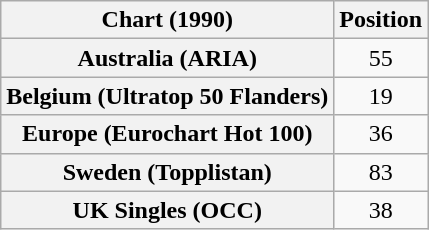<table class="wikitable sortable plainrowheaders" style="text-align:center">
<tr>
<th scope="col">Chart (1990)</th>
<th scope="col">Position</th>
</tr>
<tr>
<th scope="row">Australia (ARIA)</th>
<td>55</td>
</tr>
<tr>
<th scope="row">Belgium (Ultratop 50 Flanders)</th>
<td>19</td>
</tr>
<tr>
<th scope="row">Europe (Eurochart Hot 100)</th>
<td>36</td>
</tr>
<tr>
<th scope="row">Sweden (Topplistan)</th>
<td>83</td>
</tr>
<tr>
<th scope="row">UK Singles (OCC)</th>
<td>38</td>
</tr>
</table>
